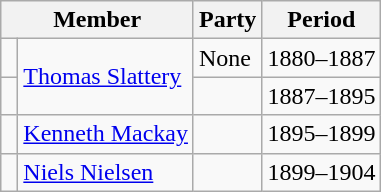<table class="wikitable">
<tr>
<th colspan="2">Member</th>
<th>Party</th>
<th>Period</th>
</tr>
<tr>
<td> </td>
<td rowspan="2"><a href='#'>Thomas Slattery</a></td>
<td>None</td>
<td>1880–1887</td>
</tr>
<tr>
<td> </td>
<td></td>
<td>1887–1895</td>
</tr>
<tr>
<td> </td>
<td><a href='#'>Kenneth Mackay</a></td>
<td></td>
<td>1895–1899</td>
</tr>
<tr>
<td> </td>
<td><a href='#'>Niels Nielsen</a></td>
<td></td>
<td>1899–1904</td>
</tr>
</table>
